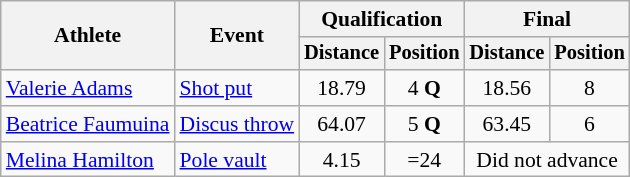<table class=wikitable style="font-size:90%">
<tr>
<th rowspan="2">Athlete</th>
<th rowspan="2">Event</th>
<th colspan="2">Qualification</th>
<th colspan="2">Final</th>
</tr>
<tr style="font-size:95%">
<th>Distance</th>
<th>Position</th>
<th>Distance</th>
<th>Position</th>
</tr>
<tr align=center>
<td align=left><a href='#'>Valerie Adams</a></td>
<td align=left><a href='#'>Shot put</a></td>
<td>18.79</td>
<td>4 <strong>Q</strong></td>
<td>18.56</td>
<td>8</td>
</tr>
<tr align=center>
<td align=left><a href='#'>Beatrice Faumuina</a></td>
<td align=left><a href='#'>Discus throw</a></td>
<td>64.07</td>
<td>5 <strong>Q</strong></td>
<td>63.45</td>
<td>6</td>
</tr>
<tr align=center>
<td align=left><a href='#'>Melina Hamilton</a></td>
<td align=left><a href='#'>Pole vault</a></td>
<td>4.15</td>
<td>=24</td>
<td colspan=2>Did not advance</td>
</tr>
</table>
